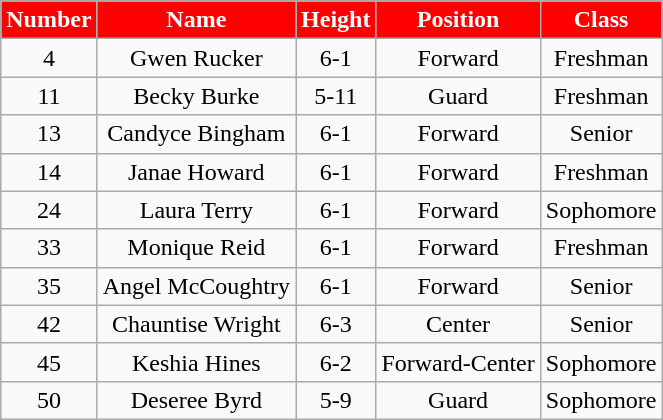<table class="wikitable" style="text-align:center;">
<tr>
<th style="background:red; color:#fff;">Number</th>
<th style="background:red; color:#fff;">Name</th>
<th style="background:red; color:#fff;">Height</th>
<th style="background:red; color:#fff;">Position</th>
<th style="background:red; color:#fff;">Class</th>
</tr>
<tr>
<td>4</td>
<td>Gwen Rucker</td>
<td>6-1</td>
<td>Forward</td>
<td>Freshman</td>
</tr>
<tr>
<td>11</td>
<td>Becky Burke</td>
<td>5-11</td>
<td>Guard</td>
<td>Freshman</td>
</tr>
<tr>
<td>13</td>
<td>Candyce Bingham</td>
<td>6-1</td>
<td>Forward</td>
<td>Senior</td>
</tr>
<tr>
<td>14</td>
<td>Janae Howard</td>
<td>6-1</td>
<td>Forward</td>
<td>Freshman</td>
</tr>
<tr>
<td>24</td>
<td>Laura Terry</td>
<td>6-1</td>
<td>Forward</td>
<td>Sophomore</td>
</tr>
<tr>
<td>33</td>
<td>Monique Reid</td>
<td>6-1</td>
<td>Forward</td>
<td>Freshman</td>
</tr>
<tr>
<td>35</td>
<td>Angel McCoughtry</td>
<td>6-1</td>
<td>Forward</td>
<td>Senior</td>
</tr>
<tr>
<td>42</td>
<td>Chauntise Wright</td>
<td>6-3</td>
<td>Center</td>
<td>Senior</td>
</tr>
<tr>
<td>45</td>
<td>Keshia Hines</td>
<td>6-2</td>
<td>Forward-Center</td>
<td>Sophomore</td>
</tr>
<tr>
<td>50</td>
<td>Deseree Byrd</td>
<td>5-9</td>
<td>Guard</td>
<td>Sophomore</td>
</tr>
</table>
